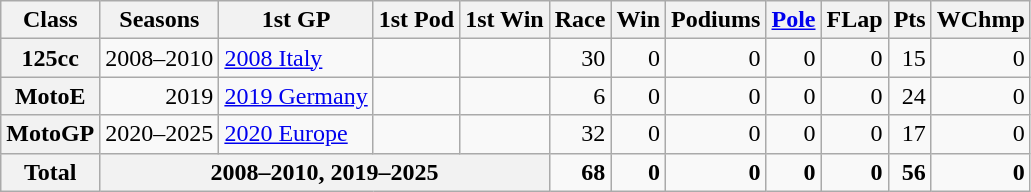<table class="wikitable" style="text-align:right;">
<tr>
<th>Class</th>
<th>Seasons</th>
<th>1st GP</th>
<th>1st Pod</th>
<th>1st Win</th>
<th>Race</th>
<th>Win</th>
<th>Podiums</th>
<th><a href='#'>Pole</a></th>
<th>FLap</th>
<th>Pts</th>
<th>WChmp</th>
</tr>
<tr>
<th>125cc</th>
<td>2008–2010</td>
<td style="text-align:left;"><a href='#'>2008 Italy</a></td>
<td style="text-align:left;"></td>
<td style="text-align:left;"></td>
<td>30</td>
<td>0</td>
<td>0</td>
<td>0</td>
<td>0</td>
<td>15</td>
<td>0</td>
</tr>
<tr>
<th>MotoE</th>
<td>2019</td>
<td style="text-align:left;"><a href='#'>2019 Germany</a></td>
<td style="text-align:left;"></td>
<td style="text-align:left;"></td>
<td>6</td>
<td>0</td>
<td>0</td>
<td>0</td>
<td>0</td>
<td>24</td>
<td>0</td>
</tr>
<tr>
<th>MotoGP</th>
<td>2020–2025</td>
<td style="text-align:left;"><a href='#'>2020 Europe</a></td>
<td style="text-align:left;"></td>
<td style="text-align:left;"></td>
<td>32</td>
<td>0</td>
<td>0</td>
<td>0</td>
<td>0</td>
<td>17</td>
<td>0</td>
</tr>
<tr>
<th>Total</th>
<th colspan="4">2008–2010, 2019–2025</th>
<td><strong>68</strong></td>
<td><strong>0</strong></td>
<td><strong>0</strong></td>
<td><strong>0</strong></td>
<td><strong>0</strong></td>
<td><strong>56</strong></td>
<td><strong>0</strong></td>
</tr>
</table>
